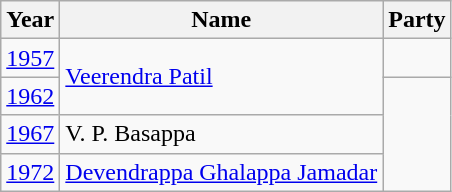<table class="wikitable sortable">
<tr>
<th>Year</th>
<th>Name</th>
<th colspan=2>Party</th>
</tr>
<tr>
<td><a href='#'>1957</a></td>
<td rowspan=2><a href='#'>Veerendra Patil</a></td>
<td></td>
</tr>
<tr>
<td><a href='#'>1962</a></td>
</tr>
<tr>
<td><a href='#'>1967</a></td>
<td>V. P. Basappa</td>
</tr>
<tr>
<td><a href='#'>1972</a></td>
<td><a href='#'>Devendrappa Ghalappa Jamadar</a></td>
</tr>
</table>
